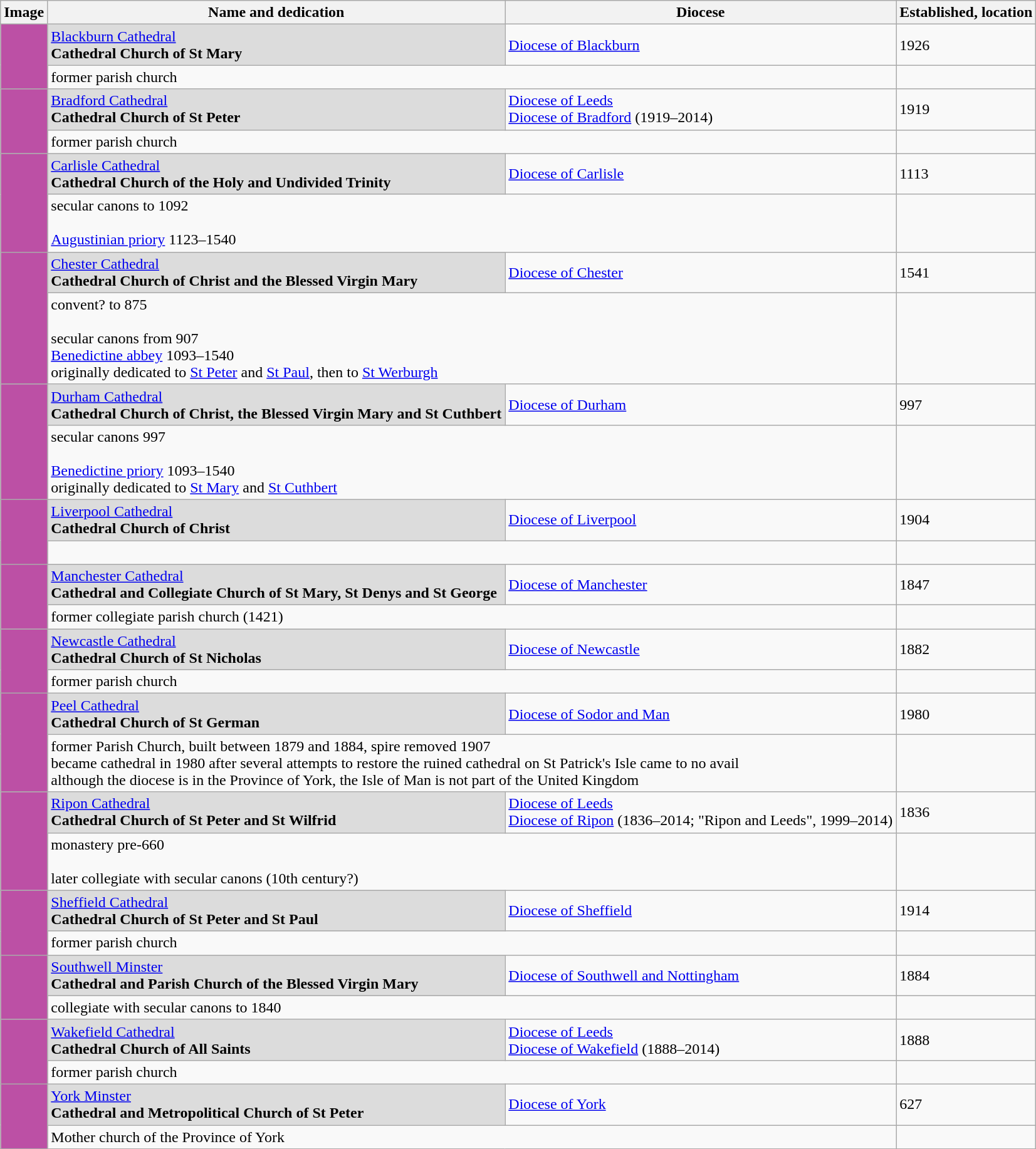<table class="wikitable">
<tr>
<th>Image</th>
<th>Name and dedication</th>
<th>Diocese</th>
<th>Established, location</th>
</tr>
<tr>
<td rowspan="2" bgcolor="#BC50A5" align="center"></td>
<td bgcolor="Gainsboro"><a href='#'>Blackburn Cathedral</a><br><strong>Cathedral Church of St Mary</strong></td>
<td> <a href='#'>Diocese of Blackburn</a></td>
<td>1926</td>
</tr>
<tr>
<td colspan="2">former parish church</td>
<td><br></td>
</tr>
<tr>
<td rowspan="2" bgcolor="#BC50A5" align="center"></td>
<td bgcolor="Gainsboro"><a href='#'>Bradford Cathedral</a><br><strong>Cathedral Church of St Peter</strong></td>
<td> <a href='#'>Diocese of Leeds</a><br><a href='#'>Diocese of Bradford</a> (1919–2014)</td>
<td>1919</td>
</tr>
<tr>
<td colspan="2">former parish church</td>
<td><br></td>
</tr>
<tr>
<td rowspan="2" bgcolor="#BC50A5" align="center"></td>
<td bgcolor="Gainsboro"><a href='#'>Carlisle Cathedral</a><br><strong>Cathedral Church of the Holy and Undivided Trinity</strong></td>
<td> <a href='#'>Diocese of Carlisle</a></td>
<td>1113</td>
</tr>
<tr>
<td colspan="2">secular canons to 1092<br><br><a href='#'>Augustinian priory</a> 1123–1540</td>
<td><br></td>
</tr>
<tr>
<td rowspan="2" bgcolor="#BC50A5" align="center"></td>
<td bgcolor="Gainsboro"><a href='#'>Chester Cathedral</a><br><strong>Cathedral Church of Christ and the Blessed Virgin Mary</strong></td>
<td> <a href='#'>Diocese of Chester</a></td>
<td>1541</td>
</tr>
<tr>
<td colspan="2">convent? to 875<br><br>secular canons from 907<br>
<a href='#'>Benedictine abbey</a> 1093–1540<br>
originally dedicated to <a href='#'>St Peter</a> and <a href='#'>St Paul</a>, then to <a href='#'>St Werburgh</a></td>
<td><br></td>
</tr>
<tr>
<td rowspan="2" bgcolor="#BC50A5" align="center"></td>
<td bgcolor="Gainsboro"><a href='#'>Durham Cathedral</a><br><strong>Cathedral Church of Christ, the Blessed Virgin Mary and St Cuthbert</strong></td>
<td> <a href='#'>Diocese of Durham</a></td>
<td>997</td>
</tr>
<tr>
<td colspan="2">secular canons 997<br><br><a href='#'>Benedictine priory</a> 1093–1540<br>
originally dedicated to <a href='#'>St Mary</a> and <a href='#'>St Cuthbert</a></td>
<td><br></td>
</tr>
<tr>
<td rowspan="2" bgcolor="#BC50A5" align="center"></td>
<td bgcolor="Gainsboro"><a href='#'>Liverpool Cathedral</a><br><strong>Cathedral Church of Christ</strong></td>
<td> <a href='#'>Diocese of Liverpool</a></td>
<td>1904</td>
</tr>
<tr>
<td colspan="2"></td>
<td><br></td>
</tr>
<tr>
<td rowspan="2" bgcolor="#BC50A5" align="center"></td>
<td bgcolor="Gainsboro"><a href='#'>Manchester Cathedral</a><br><strong>Cathedral and Collegiate Church of St Mary, St Denys and St George</strong></td>
<td> <a href='#'>Diocese of Manchester</a></td>
<td>1847</td>
</tr>
<tr>
<td colspan="2">former collegiate parish church (1421)</td>
<td><br></td>
</tr>
<tr>
<td rowspan="2" bgcolor="#BC50A5" align="center"></td>
<td bgcolor="Gainsboro"><a href='#'>Newcastle Cathedral</a><br><strong>Cathedral Church of St Nicholas</strong></td>
<td> <a href='#'>Diocese of Newcastle</a></td>
<td>1882</td>
</tr>
<tr>
<td colspan="2">former parish church</td>
<td><br></td>
</tr>
<tr>
<td rowspan="2" bgcolor="#BC50A5" align="center"></td>
<td bgcolor="Gainsboro"><a href='#'>Peel Cathedral</a><br><strong>Cathedral Church of St German</strong></td>
<td> <a href='#'>Diocese of Sodor and Man</a></td>
<td>1980</td>
</tr>
<tr>
<td colspan="2">former Parish Church, built between 1879 and 1884, spire removed 1907<br>became cathedral in 1980 after several attempts to restore the ruined cathedral on St Patrick's Isle came to no avail<br> although the diocese is in the Province of York, the Isle of Man is not part of the United Kingdom</td>
<td><br></td>
</tr>
<tr>
<td rowspan="2" bgcolor="#BC50A5" align="center"></td>
<td bgcolor="Gainsboro"><a href='#'>Ripon Cathedral</a><br><strong>Cathedral Church of St Peter and St Wilfrid</strong></td>
<td> <a href='#'>Diocese of Leeds</a><br><a href='#'>Diocese of Ripon</a> (1836–2014; "Ripon and Leeds", 1999–2014)</td>
<td>1836</td>
</tr>
<tr>
<td colspan="2">monastery pre-660<br><br>later collegiate with secular canons (10th century?)</td>
<td><br></td>
</tr>
<tr>
<td rowspan="2" bgcolor="#BC50A5" align="center"></td>
<td bgcolor="Gainsboro"><a href='#'>Sheffield Cathedral</a><br><strong>Cathedral Church of St Peter and St Paul</strong></td>
<td> <a href='#'>Diocese of Sheffield</a></td>
<td>1914</td>
</tr>
<tr>
<td colspan="2">former parish church</td>
<td><br></td>
</tr>
<tr>
<td rowspan="2" bgcolor="#BC50A5" align="center"></td>
<td bgcolor="Gainsboro"><a href='#'>Southwell Minster</a><br><strong>Cathedral and Parish Church of the Blessed Virgin Mary</strong></td>
<td> <a href='#'>Diocese of Southwell and Nottingham</a></td>
<td>1884</td>
</tr>
<tr>
<td colspan="2">collegiate with secular canons to 1840</td>
<td><br></td>
</tr>
<tr>
<td rowspan="2" bgcolor="#BC50A5" align="center"></td>
<td bgcolor="Gainsboro"><a href='#'>Wakefield Cathedral</a><br><strong>Cathedral Church of All Saints</strong></td>
<td> <a href='#'>Diocese of Leeds</a><br><a href='#'>Diocese of Wakefield</a> (1888–2014)</td>
<td>1888</td>
</tr>
<tr>
<td colspan="2">former parish church</td>
<td><br></td>
</tr>
<tr>
<td rowspan="2" bgcolor="#BC50A5" align="center"></td>
<td bgcolor="Gainsboro"><a href='#'>York Minster</a><br><strong>Cathedral and Metropolitical Church of St Peter</strong></td>
<td>  <a href='#'>Diocese of York</a></td>
<td>627</td>
</tr>
<tr>
<td colspan="2">Mother church of the Province of York</td>
<td></td>
</tr>
</table>
